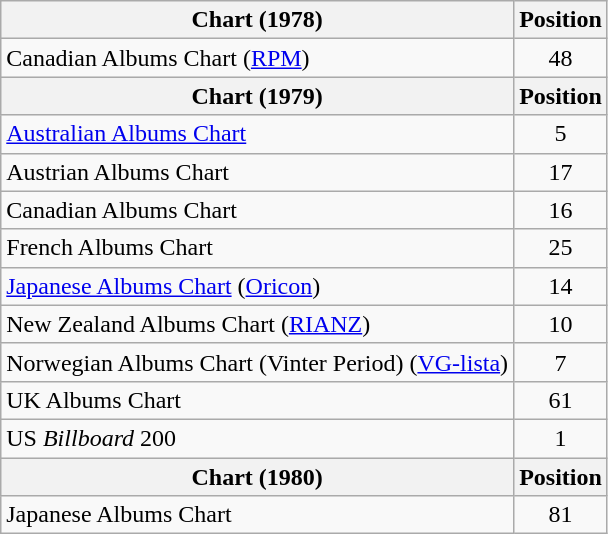<table class="wikitable" style="text-align:center;">
<tr>
<th>Chart (1978)</th>
<th>Position</th>
</tr>
<tr>
<td align="left">Canadian Albums Chart (<a href='#'>RPM</a>)</td>
<td>48</td>
</tr>
<tr>
<th>Chart (1979)</th>
<th>Position</th>
</tr>
<tr>
<td align="left"><a href='#'>Australian Albums Chart</a></td>
<td>5</td>
</tr>
<tr>
<td align="left">Austrian Albums Chart</td>
<td>17</td>
</tr>
<tr>
<td align="left">Canadian Albums Chart</td>
<td>16</td>
</tr>
<tr>
<td align="left">French Albums Chart</td>
<td>25</td>
</tr>
<tr>
<td align="left"><a href='#'>Japanese Albums Chart</a> (<a href='#'>Oricon</a>)</td>
<td>14</td>
</tr>
<tr>
<td align="left">New Zealand Albums Chart (<a href='#'>RIANZ</a>)</td>
<td>10</td>
</tr>
<tr>
<td align="left">Norwegian Albums Chart (Vinter Period) (<a href='#'>VG-lista</a>)</td>
<td>7</td>
</tr>
<tr>
<td align="left">UK Albums Chart</td>
<td>61</td>
</tr>
<tr>
<td align="left">US <em>Billboard</em> 200</td>
<td>1</td>
</tr>
<tr>
<th>Chart (1980)</th>
<th>Position</th>
</tr>
<tr>
<td align="left">Japanese Albums Chart</td>
<td>81</td>
</tr>
</table>
